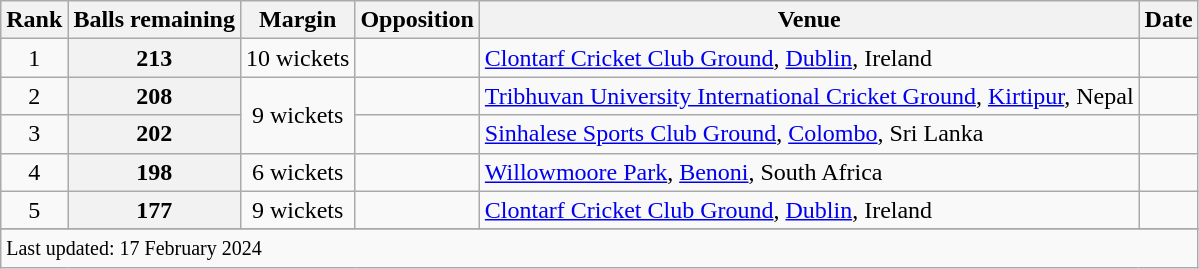<table class="wikitable plainrowheaders sortable">
<tr>
<th scope=col>Rank</th>
<th scope=col>Balls remaining</th>
<th scope=col>Margin</th>
<th scope=col>Opposition</th>
<th scope=col>Venue</th>
<th scope=col>Date</th>
</tr>
<tr>
<td align=center>1</td>
<th scope=row style=text-align:center;>213</th>
<td scope=row style=text-align:center;>10 wickets</td>
<td></td>
<td><a href='#'>Clontarf Cricket Club Ground</a>, <a href='#'>Dublin</a>, Ireland</td>
<td></td>
</tr>
<tr>
<td align=center>2</td>
<th scope=row style=text-align:center;>208</th>
<td scope=row style=text-align:center; rowspan=2>9 wickets</td>
<td></td>
<td><a href='#'>Tribhuvan University International Cricket Ground</a>, <a href='#'>Kirtipur</a>, Nepal</td>
<td></td>
</tr>
<tr>
<td align=center>3</td>
<th scope=row style=text-align:center;>202</th>
<td></td>
<td><a href='#'>Sinhalese Sports Club Ground</a>, <a href='#'>Colombo</a>, Sri Lanka</td>
<td></td>
</tr>
<tr>
<td align=center>4</td>
<th scope=row style=text-align:center;>198</th>
<td scope=row style=text-align:center;>6 wickets</td>
<td></td>
<td><a href='#'>Willowmoore Park</a>, <a href='#'>Benoni</a>, South Africa</td>
<td></td>
</tr>
<tr>
<td align=center>5</td>
<th scope=row style=text-align:center;>177</th>
<td scope=row style=text-align:center;>9 wickets</td>
<td></td>
<td><a href='#'>Clontarf Cricket Club Ground</a>, <a href='#'>Dublin</a>, Ireland</td>
<td></td>
</tr>
<tr>
</tr>
<tr class=sortbottom>
<td colspan=6><small>Last updated: 17 February 2024</small></td>
</tr>
</table>
